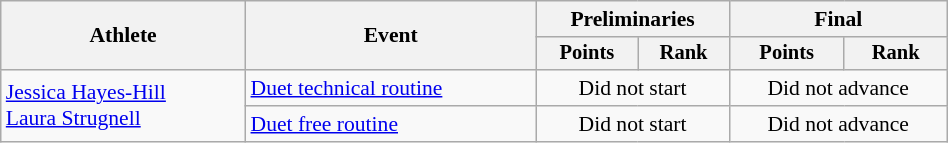<table class="wikitable" style="text-align:center; font-size:90%; width:50%;">
<tr>
<th rowspan="2">Athlete</th>
<th rowspan="2">Event</th>
<th colspan="2">Preliminaries</th>
<th colspan="2">Final</th>
</tr>
<tr style="font-size:95%">
<th>Points</th>
<th>Rank</th>
<th>Points</th>
<th>Rank</th>
</tr>
<tr>
<td align=left rowspan=2><a href='#'>Jessica Hayes-Hill</a><br><a href='#'>Laura Strugnell</a></td>
<td align=left><a href='#'>Duet technical routine</a></td>
<td colspan=2>Did not start</td>
<td colspan=2>Did not advance</td>
</tr>
<tr>
<td align=left><a href='#'>Duet free routine</a></td>
<td colspan=2>Did not start</td>
<td colspan=2>Did not advance</td>
</tr>
</table>
